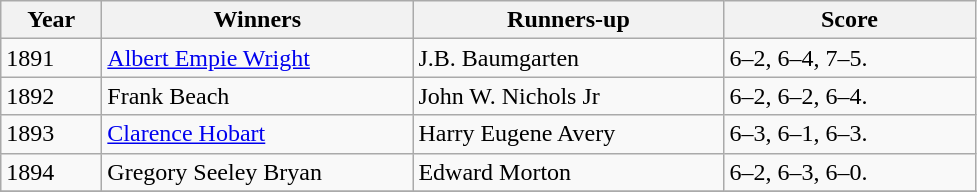<table class="wikitable sortable">
<tr>
<th style="width:60px;">Year</th>
<th style="width:200px;">Winners</th>
<th style="width:200px;">Runners-up</th>
<th style="width:160px;">Score</th>
</tr>
<tr>
<td>1891</td>
<td> <a href='#'>Albert Empie Wright</a></td>
<td> J.B. Baumgarten</td>
<td>6–2, 6–4, 7–5.</td>
</tr>
<tr>
<td>1892</td>
<td> Frank Beach</td>
<td> John W. Nichols Jr</td>
<td>6–2, 6–2, 6–4.</td>
</tr>
<tr>
<td>1893</td>
<td> <a href='#'>Clarence Hobart</a></td>
<td> Harry Eugene Avery</td>
<td>6–3, 6–1, 6–3.</td>
</tr>
<tr>
<td>1894</td>
<td> Gregory Seeley Bryan</td>
<td> Edward Morton</td>
<td>6–2, 6–3, 6–0.</td>
</tr>
<tr>
</tr>
</table>
